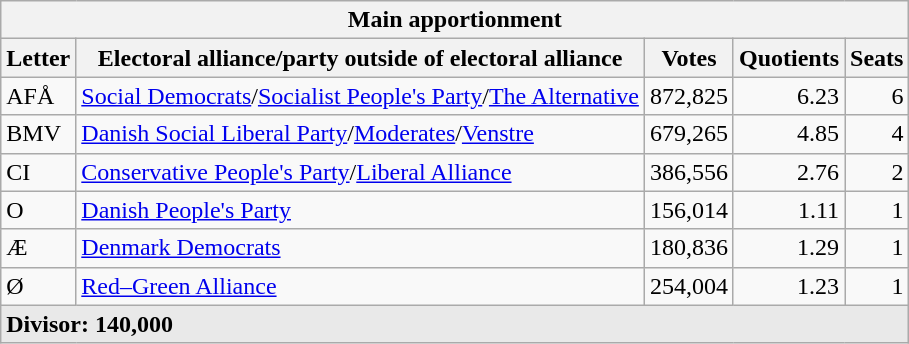<table class="wikitable">
<tr>
<th colspan="5">Main apportionment</th>
</tr>
<tr>
<th>Letter</th>
<th>Electoral alliance/party outside of electoral alliance</th>
<th>Votes</th>
<th>Quotients</th>
<th>Seats</th>
</tr>
<tr>
<td style="text-align:left;">AFÅ</td>
<td style="text-align:left;"><a href='#'>Social Democrats</a>/<a href='#'>Socialist People's Party</a>/<a href='#'>The Alternative</a></td>
<td style="text-align:right;">872,825</td>
<td style="text-align:right;">6.23</td>
<td style="text-align:right;">6</td>
</tr>
<tr>
<td style="text-align:left;">BMV</td>
<td style="text-align:left;"><a href='#'>Danish Social Liberal Party</a>/<a href='#'>Moderates</a>/<a href='#'>Venstre</a></td>
<td style="text-align:right;">679,265</td>
<td style="text-align:right;">4.85</td>
<td style="text-align:right;">4</td>
</tr>
<tr>
<td style="text-align:left;">CI</td>
<td style="text-align:left;"><a href='#'>Conservative People's Party</a>/<a href='#'>Liberal Alliance</a></td>
<td style="text-align:right;">386,556</td>
<td style="text-align:right;">2.76</td>
<td style="text-align:right;">2</td>
</tr>
<tr>
<td style="text-align:left;">O</td>
<td style="text-align:left;"><a href='#'>Danish People's Party</a></td>
<td style="text-align:right;">156,014</td>
<td style="text-align:right;">1.11</td>
<td style="text-align:right;">1</td>
</tr>
<tr>
<td style="text-align:left;">Æ</td>
<td style="text-align:left;"><a href='#'>Denmark Democrats</a></td>
<td style="text-align:right;">180,836</td>
<td style="text-align:right;">1.29</td>
<td style="text-align:right;">1</td>
</tr>
<tr>
<td style="text-align:left;">Ø</td>
<td style="text-align:left;"><a href='#'>Red–Green Alliance</a></td>
<td style="text-align:right;">254,004</td>
<td style="text-align:right;">1.23</td>
<td style="text-align:right;">1</td>
</tr>
<tr style="background-color:#E9E9E9">
<td colspan="5" style="text-align:left;"><strong>Divisor: 140,000</strong></td>
</tr>
</table>
